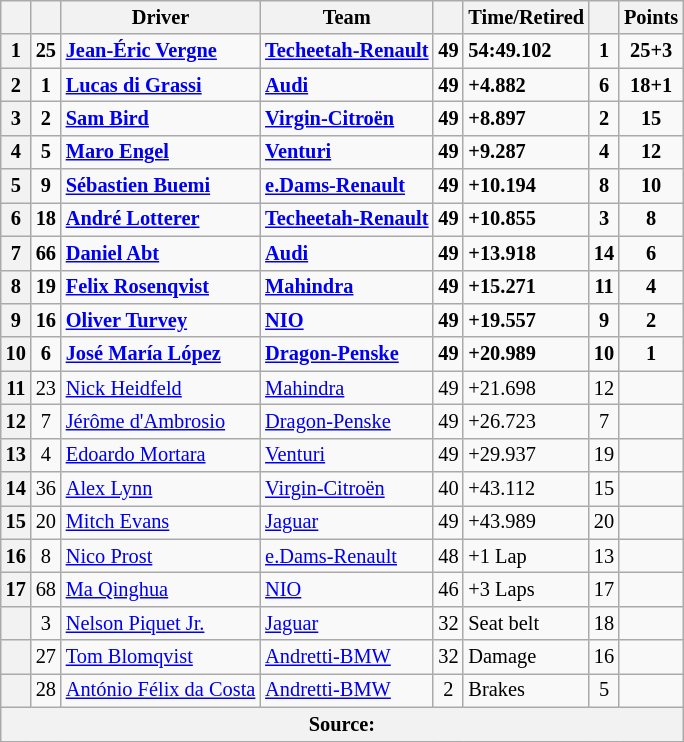<table class="wikitable sortable" style="font-size: 85%">
<tr>
<th scope="col"></th>
<th scope="col"></th>
<th scope="col">Driver</th>
<th scope="col">Team</th>
<th scope="col"></th>
<th scope="col" class="unsortable">Time/Retired</th>
<th scope="col"></th>
<th scope="col">Points</th>
</tr>
<tr style="font-weight:bold">
<th scope="row">1</th>
<td align="center">25</td>
<td data-sort-value="VER"> <a href='#'>Jean-Éric Vergne</a></td>
<td><a href='#'>Techeetah-Renault</a></td>
<td align="center">49</td>
<td>54:49.102</td>
<td align="center">1</td>
<td align="center">25+3</td>
</tr>
<tr style="font-weight:bold">
<th scope="row">2</th>
<td align="center">1</td>
<td data-sort-value="DIG"> <a href='#'>Lucas di Grassi</a></td>
<td><a href='#'>Audi</a></td>
<td align="center">49</td>
<td>+4.882</td>
<td align="center">6</td>
<td align="center">18+1</td>
</tr>
<tr style="font-weight:bold">
<th scope="row">3</th>
<td align="center">2</td>
<td data-sort-value="BIR"> <a href='#'>Sam Bird</a></td>
<td><a href='#'>Virgin-Citroën</a></td>
<td align="center">49</td>
<td>+8.897</td>
<td align="center">2</td>
<td align="center">15</td>
</tr>
<tr style="font-weight:bold">
<th scope="row">4</th>
<td align="center">5</td>
<td data-sort-value="ENG"> <a href='#'>Maro Engel</a></td>
<td><a href='#'>Venturi</a></td>
<td align="center">49</td>
<td>+9.287</td>
<td align="center">4</td>
<td align="center">12</td>
</tr>
<tr style="font-weight:bold">
<th scope="row">5</th>
<td align="center">9</td>
<td data-sort-value="BUE"> <a href='#'>Sébastien Buemi</a></td>
<td><a href='#'>e.Dams-Renault</a></td>
<td align="center">49</td>
<td>+10.194</td>
<td align="center">8</td>
<td align="center">10</td>
</tr>
<tr style="font-weight:bold">
<th scope="row">6</th>
<td align="center">18</td>
<td data-sort-value="LOT"> <a href='#'>André Lotterer</a></td>
<td><a href='#'>Techeetah-Renault</a></td>
<td align="center">49</td>
<td>+10.855</td>
<td align="center">3</td>
<td align="center">8</td>
</tr>
<tr style="font-weight:bold">
<th scope="row">7</th>
<td align="center">66</td>
<td data-sort-value="ABT"> <a href='#'>Daniel Abt</a></td>
<td><a href='#'>Audi</a></td>
<td align="center">49</td>
<td>+13.918</td>
<td align="center">14</td>
<td align="center">6</td>
</tr>
<tr style="font-weight:bold">
<th scope="row">8</th>
<td align="center">19</td>
<td data-sort-value="ROS"> <a href='#'>Felix Rosenqvist</a></td>
<td><a href='#'>Mahindra</a></td>
<td align="center">49</td>
<td>+15.271</td>
<td align="center">11</td>
<td align="center">4</td>
</tr>
<tr style="font-weight:bold">
<th scope="row">9</th>
<td align="center">16</td>
<td data-sort-value="TUR"> <a href='#'>Oliver Turvey</a></td>
<td><a href='#'>NIO</a></td>
<td align="center">49</td>
<td>+19.557</td>
<td align="center">9</td>
<td align="center">2</td>
</tr>
<tr style="font-weight:bold">
<th scope="row">10</th>
<td align="center">6</td>
<td data-sort-value="LOP"> <a href='#'>José María López</a></td>
<td><a href='#'>Dragon-Penske</a></td>
<td align="center">49</td>
<td>+20.989</td>
<td align="center">10</td>
<td align="center">1</td>
</tr>
<tr>
<th scope="row"><strong>11</strong></th>
<td align="center">23</td>
<td data-sort-value="HEI"> <a href='#'>Nick Heidfeld</a></td>
<td><a href='#'>Mahindra</a></td>
<td align="center">49</td>
<td>+21.698</td>
<td align="center">12</td>
<td></td>
</tr>
<tr>
<th scope="row"><strong>12</strong></th>
<td align="center">7</td>
<td data-sort-value="DAM"> <a href='#'>Jérôme d'Ambrosio</a></td>
<td><a href='#'>Dragon-Penske</a></td>
<td align="center">49</td>
<td>+26.723</td>
<td align="center">7</td>
<td></td>
</tr>
<tr>
<th scope="row"><strong>13</strong></th>
<td align="center">4</td>
<td data-sort-value="MOR"> <a href='#'>Edoardo Mortara</a></td>
<td><a href='#'>Venturi</a></td>
<td align="center">49</td>
<td>+29.937</td>
<td align="center">19</td>
<td></td>
</tr>
<tr>
<th scope="row"><strong>14</strong></th>
<td align="center">36</td>
<td data-sort-value="LYN"> <a href='#'>Alex Lynn</a></td>
<td><a href='#'>Virgin-Citroën</a></td>
<td align="center">40</td>
<td>+43.112</td>
<td align="center">15</td>
<td></td>
</tr>
<tr>
<th scope="row"><strong>15</strong></th>
<td align="center">20</td>
<td data-sort-value="EVA"> <a href='#'>Mitch Evans</a></td>
<td><a href='#'>Jaguar</a></td>
<td align="center">49</td>
<td>+43.989</td>
<td align="center">20</td>
<td></td>
</tr>
<tr>
<th scope="row"><strong>16</strong></th>
<td align="center">8</td>
<td data-sort-value="PRO"> <a href='#'>Nico Prost</a></td>
<td><a href='#'>e.Dams-Renault</a></td>
<td align="center">48</td>
<td>+1 Lap</td>
<td align="center">13</td>
<td></td>
</tr>
<tr>
<th scope="row"><strong>17</strong></th>
<td align="center">68</td>
<td data-sort-value="MA"> <a href='#'>Ma Qinghua</a></td>
<td><a href='#'>NIO</a></td>
<td align="center">46</td>
<td>+3 Laps</td>
<td align="center">17</td>
<td></td>
</tr>
<tr>
<th scope="row" data-sort-value="18"><strong></strong></th>
<td align="center">3</td>
<td data-sort-value="PIQ"> <a href='#'>Nelson Piquet Jr.</a></td>
<td><a href='#'>Jaguar</a></td>
<td align="center">32</td>
<td>Seat belt</td>
<td align="center">18</td>
<td></td>
</tr>
<tr>
<th scope="row" data-sort-value="19"><strong></strong></th>
<td align="center">27</td>
<td data-sort-value="BLO"> <a href='#'>Tom Blomqvist</a></td>
<td><a href='#'>Andretti-BMW</a></td>
<td align="center">32</td>
<td>Damage</td>
<td align="center">16</td>
<td></td>
</tr>
<tr>
<th scope="row" data-sort-value="20"><strong></strong></th>
<td align="center">28</td>
<td data-sort-value="FDC"> <a href='#'>António Félix da Costa</a></td>
<td><a href='#'>Andretti-BMW</a></td>
<td align="center">2</td>
<td>Brakes</td>
<td align="center">5</td>
<td></td>
</tr>
<tr>
<th colspan="8">Source:</th>
</tr>
<tr>
</tr>
</table>
